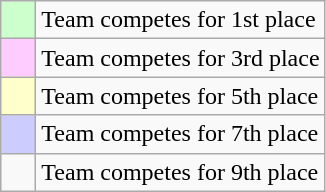<table class="wikitable">
<tr>
<td style="background:#cfc">    </td>
<td>Team competes for 1st place</td>
</tr>
<tr>
<td style="background:#ffccff">    </td>
<td>Team competes for 3rd place</td>
</tr>
<tr>
<td style="background:#ffc">    </td>
<td>Team competes for 5th place</td>
</tr>
<tr>
<td bgcolor=ccccff>    </td>
<td>Team competes for 7th place</td>
</tr>
<tr>
<td>    </td>
<td>Team competes for 9th place</td>
</tr>
</table>
